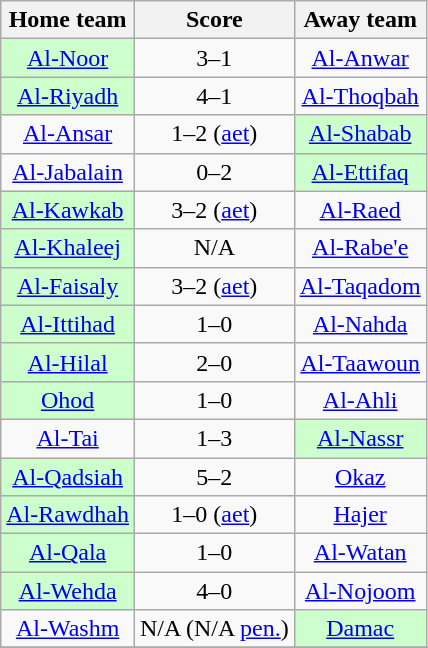<table class="wikitable" style="text-align: center">
<tr>
<th>Home team</th>
<th>Score</th>
<th>Away team</th>
</tr>
<tr>
<td bgcolor="ccffcc"><a href='#'>Al-Noor</a></td>
<td>3–1</td>
<td><a href='#'>Al-Anwar</a></td>
</tr>
<tr>
<td bgcolor="ccffcc"><a href='#'>Al-Riyadh</a></td>
<td>4–1</td>
<td><a href='#'>Al-Thoqbah</a></td>
</tr>
<tr>
<td><a href='#'>Al-Ansar</a></td>
<td>1–2 (<a href='#'>aet</a>)</td>
<td bgcolor="ccffcc"><a href='#'>Al-Shabab</a></td>
</tr>
<tr>
<td><a href='#'>Al-Jabalain</a></td>
<td>0–2</td>
<td bgcolor="ccffcc"><a href='#'>Al-Ettifaq</a></td>
</tr>
<tr>
<td bgcolor="ccffcc"><a href='#'>Al-Kawkab</a></td>
<td>3–2 (<a href='#'>aet</a>)</td>
<td><a href='#'>Al-Raed</a></td>
</tr>
<tr>
<td bgcolor="ccffcc"><a href='#'>Al-Khaleej</a></td>
<td>N/A</td>
<td><a href='#'>Al-Rabe'e</a></td>
</tr>
<tr>
<td bgcolor="ccffcc"><a href='#'>Al-Faisaly</a></td>
<td>3–2 (<a href='#'>aet</a>)</td>
<td><a href='#'>Al-Taqadom</a></td>
</tr>
<tr>
<td bgcolor="ccffcc"><a href='#'>Al-Ittihad</a></td>
<td>1–0</td>
<td><a href='#'>Al-Nahda</a></td>
</tr>
<tr>
<td bgcolor="ccffcc"><a href='#'>Al-Hilal</a></td>
<td>2–0</td>
<td><a href='#'>Al-Taawoun</a></td>
</tr>
<tr>
<td bgcolor="ccffcc"><a href='#'>Ohod</a></td>
<td>1–0</td>
<td><a href='#'>Al-Ahli</a></td>
</tr>
<tr>
<td><a href='#'>Al-Tai</a></td>
<td>1–3</td>
<td bgcolor="ccffcc"><a href='#'>Al-Nassr</a></td>
</tr>
<tr>
<td bgcolor="ccffcc"><a href='#'>Al-Qadsiah</a></td>
<td>5–2</td>
<td><a href='#'>Okaz</a></td>
</tr>
<tr>
<td bgcolor="ccffcc"><a href='#'>Al-Rawdhah</a></td>
<td>1–0 (<a href='#'>aet</a>)</td>
<td><a href='#'>Hajer</a></td>
</tr>
<tr>
<td bgcolor="ccffcc"><a href='#'>Al-Qala</a></td>
<td>1–0</td>
<td><a href='#'>Al-Watan</a></td>
</tr>
<tr>
<td bgcolor="ccffcc"><a href='#'>Al-Wehda</a></td>
<td>4–0</td>
<td><a href='#'>Al-Nojoom</a></td>
</tr>
<tr>
<td><a href='#'>Al-Washm</a></td>
<td>N/A (N/A <a href='#'>pen.</a>)</td>
<td bgcolor="ccffcc"><a href='#'>Damac</a></td>
</tr>
<tr>
</tr>
</table>
